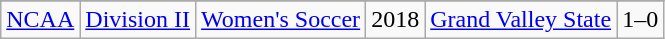<table class="wikitable">
<tr>
</tr>
<tr align="center">
<td rowspan="1"><a href='#'>NCAA</a></td>
<td rowspan="1"><a href='#'>Division II</a></td>
<td rowspan="1"><a href='#'>Women's Soccer</a></td>
<td>2018</td>
<td><a href='#'>Grand Valley State</a></td>
<td>1–0</td>
</tr>
</table>
